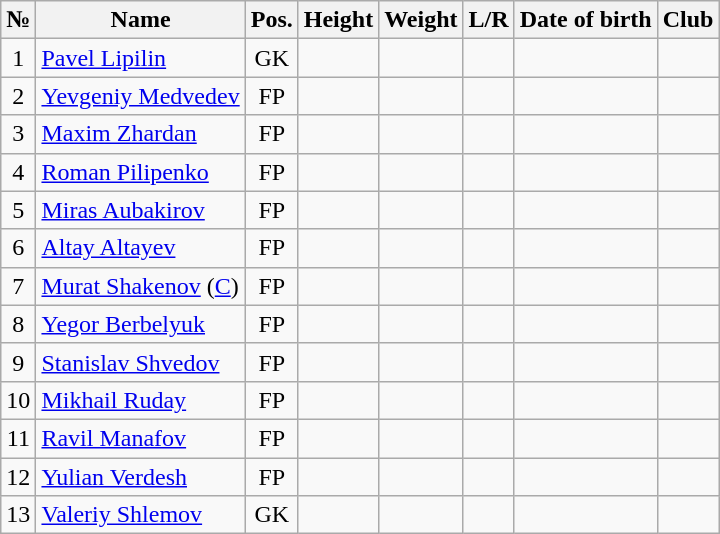<table class="wikitable sortable" text-align:center;">
<tr>
<th>№</th>
<th>Name</th>
<th>Pos.</th>
<th>Height</th>
<th>Weight</th>
<th>L/R</th>
<th>Date of birth</th>
<th>Club</th>
</tr>
<tr>
<td style="text-align:center;">1</td>
<td style="text-align:left;"><a href='#'>Pavel Lipilin</a></td>
<td style="text-align:center;">GK</td>
<td></td>
<td></td>
<td></td>
<td style="text-align:left;"></td>
<td style="text-align:left;"></td>
</tr>
<tr>
<td style="text-align:center;">2</td>
<td style="text-align:left;"><a href='#'>Yevgeniy Medvedev</a></td>
<td style="text-align:center;">FP</td>
<td></td>
<td></td>
<td></td>
<td style="text-align:left;"></td>
<td style="text-align:left;"></td>
</tr>
<tr>
<td style="text-align:center;">3</td>
<td style="text-align:left;"><a href='#'>Maxim Zhardan</a></td>
<td style="text-align:center;">FP</td>
<td></td>
<td></td>
<td></td>
<td style="text-align:left;"></td>
<td style="text-align:left;"></td>
</tr>
<tr>
<td style="text-align:center;">4</td>
<td style="text-align:left;"><a href='#'>Roman Pilipenko</a></td>
<td style="text-align:center;">FP</td>
<td></td>
<td></td>
<td></td>
<td style="text-align:left;"></td>
<td style="text-align:left;"></td>
</tr>
<tr>
<td style="text-align:center;">5</td>
<td style="text-align:left;"><a href='#'>Miras Aubakirov</a></td>
<td style="text-align:center;">FP</td>
<td></td>
<td></td>
<td></td>
<td style="text-align:left;"></td>
<td style="text-align:left;"></td>
</tr>
<tr>
<td style="text-align:center;">6</td>
<td style="text-align:left;"><a href='#'>Altay Altayev</a></td>
<td style="text-align:center;">FP</td>
<td></td>
<td></td>
<td></td>
<td style="text-align:left;"></td>
<td style="text-align:left;"></td>
</tr>
<tr>
<td style="text-align:center;">7</td>
<td style="text-align:left;"><a href='#'>Murat Shakenov</a> (<a href='#'>C</a>)</td>
<td style="text-align:center;">FP</td>
<td></td>
<td></td>
<td></td>
<td style="text-align:left;"></td>
<td style="text-align:left;"></td>
</tr>
<tr>
<td style="text-align:center;">8</td>
<td style="text-align:left;"><a href='#'>Yegor Berbelyuk</a></td>
<td style="text-align:center;">FP</td>
<td></td>
<td></td>
<td></td>
<td style="text-align:left;"></td>
<td style="text-align:left;"></td>
</tr>
<tr>
<td style="text-align:center;">9</td>
<td style="text-align:left;"><a href='#'>Stanislav Shvedov</a></td>
<td style="text-align:center;">FP</td>
<td></td>
<td></td>
<td></td>
<td style="text-align:left;"></td>
<td style="text-align:left;"></td>
</tr>
<tr>
<td style="text-align:center;">10</td>
<td style="text-align:left;"><a href='#'>Mikhail Ruday</a></td>
<td style="text-align:center;">FP</td>
<td></td>
<td></td>
<td></td>
<td style="text-align:left;"></td>
<td style="text-align:left;"></td>
</tr>
<tr>
<td style="text-align:center;">11</td>
<td style="text-align:left;"><a href='#'>Ravil Manafov</a></td>
<td style="text-align:center;">FP</td>
<td></td>
<td></td>
<td></td>
<td style="text-align:left;"></td>
<td style="text-align:left;"></td>
</tr>
<tr>
<td style="text-align:center;">12</td>
<td style="text-align:left;"><a href='#'>Yulian Verdesh</a></td>
<td style="text-align:center;">FP</td>
<td></td>
<td></td>
<td></td>
<td style="text-align:left;"></td>
<td style="text-align:left;"></td>
</tr>
<tr>
<td style="text-align:center;">13</td>
<td style="text-align:left;"><a href='#'>Valeriy Shlemov</a></td>
<td style="text-align:center;">GK</td>
<td></td>
<td></td>
<td></td>
<td style="text-align:left;"></td>
<td style="text-align:left;"></td>
</tr>
</table>
